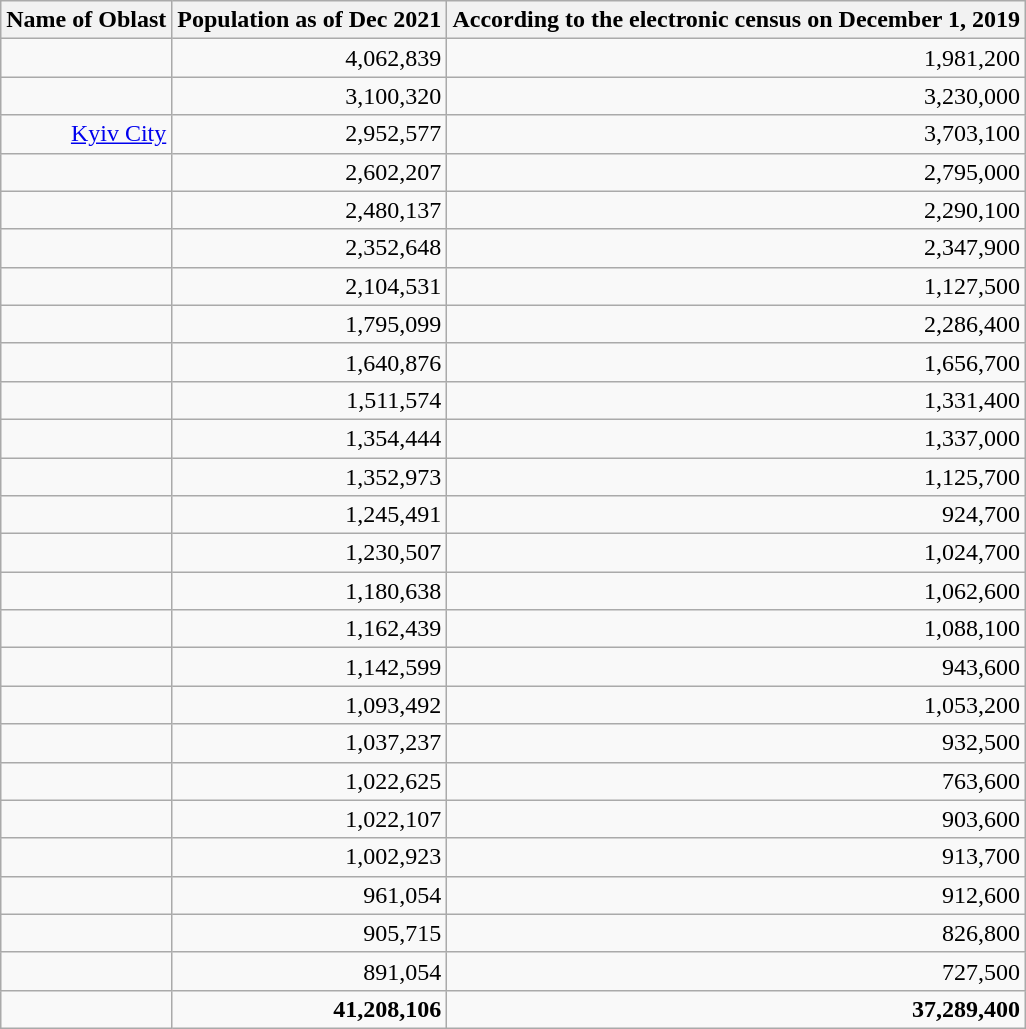<table class="wikitable sortable" style="text-align: right;">
<tr>
<th>Name of Oblast</th>
<th>Population as of Dec 2021</th>
<th>According to the electronic census on December 1, 2019</th>
</tr>
<tr>
<td></td>
<td>4,062,839</td>
<td>1,981,200</td>
</tr>
<tr>
<td></td>
<td>3,100,320</td>
<td>3,230,000</td>
</tr>
<tr>
<td> <a href='#'>Kyiv City</a></td>
<td>2,952,577</td>
<td>3,703,100</td>
</tr>
<tr>
<td></td>
<td>2,602,207</td>
<td>2,795,000</td>
</tr>
<tr>
<td></td>
<td>2,480,137</td>
<td>2,290,100</td>
</tr>
<tr>
<td></td>
<td>2,352,648</td>
<td>2,347,900</td>
</tr>
<tr>
<td></td>
<td>2,104,531</td>
<td>1,127,500</td>
</tr>
<tr>
<td></td>
<td>1,795,099</td>
<td>2,286,400</td>
</tr>
<tr>
<td></td>
<td>1,640,876</td>
<td>1,656,700</td>
</tr>
<tr>
<td></td>
<td>1,511,574</td>
<td>1,331,400</td>
</tr>
<tr>
<td></td>
<td>1,354,444</td>
<td>1,337,000</td>
</tr>
<tr>
<td></td>
<td>1,352,973</td>
<td>1,125,700</td>
</tr>
<tr>
<td></td>
<td>1,245,491</td>
<td>924,700</td>
</tr>
<tr>
<td></td>
<td>1,230,507</td>
<td>1,024,700</td>
</tr>
<tr>
<td></td>
<td>1,180,638</td>
<td>1,062,600</td>
</tr>
<tr>
<td></td>
<td>1,162,439</td>
<td>1,088,100</td>
</tr>
<tr>
<td></td>
<td>1,142,599</td>
<td>943,600</td>
</tr>
<tr>
<td></td>
<td>1,093,492</td>
<td>1,053,200</td>
</tr>
<tr>
<td></td>
<td>1,037,237</td>
<td>932,500</td>
</tr>
<tr>
<td></td>
<td>1,022,625</td>
<td>763,600</td>
</tr>
<tr>
<td></td>
<td>1,022,107</td>
<td>903,600</td>
</tr>
<tr>
<td></td>
<td>1,002,923</td>
<td>913,700</td>
</tr>
<tr>
<td></td>
<td>961,054</td>
<td>912,600</td>
</tr>
<tr>
<td></td>
<td>905,715</td>
<td>826,800</td>
</tr>
<tr>
<td></td>
<td>891,054</td>
<td>727,500</td>
</tr>
<tr>
<td></td>
<td><strong>41,208,106</strong></td>
<td><strong>37,289,400 </strong></td>
</tr>
</table>
